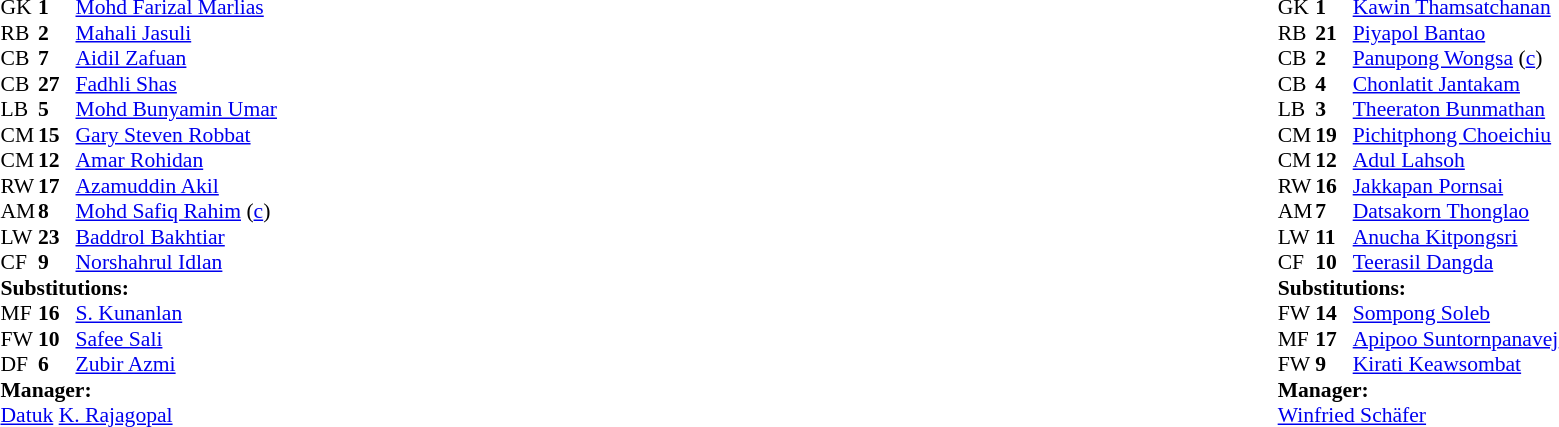<table width="100%">
<tr>
<td valign="top" width="40%"><br><table style="font-size:90%;" cellspacing="0" cellpadding="0">
<tr>
<th width="25"></th>
<th width="25"></th>
</tr>
<tr>
<td>GK</td>
<td><strong>1</strong></td>
<td><a href='#'>Mohd Farizal Marlias</a></td>
</tr>
<tr>
<td>RB</td>
<td><strong>2</strong></td>
<td><a href='#'>Mahali Jasuli</a></td>
</tr>
<tr>
<td>CB</td>
<td><strong>7</strong></td>
<td><a href='#'>Aidil Zafuan</a></td>
</tr>
<tr>
<td>CB</td>
<td><strong>27</strong></td>
<td><a href='#'>Fadhli Shas</a></td>
</tr>
<tr>
<td>LB</td>
<td><strong>5</strong></td>
<td><a href='#'>Mohd Bunyamin Umar</a></td>
<td></td>
<td></td>
</tr>
<tr>
<td>CM</td>
<td><strong>15</strong></td>
<td><a href='#'>Gary Steven Robbat</a></td>
</tr>
<tr>
<td>CM</td>
<td><strong>12</strong></td>
<td><a href='#'>Amar Rohidan</a></td>
<td></td>
<td></td>
</tr>
<tr>
<td>RW</td>
<td><strong>17</strong></td>
<td><a href='#'>Azamuddin Akil</a></td>
</tr>
<tr>
<td>AM</td>
<td><strong>8</strong></td>
<td><a href='#'>Mohd Safiq Rahim</a> (<a href='#'>c</a>)</td>
</tr>
<tr>
<td>LW</td>
<td><strong>23</strong></td>
<td><a href='#'>Baddrol Bakhtiar</a></td>
<td></td>
<td></td>
</tr>
<tr>
<td>CF</td>
<td><strong>9</strong></td>
<td><a href='#'>Norshahrul Idlan</a></td>
</tr>
<tr>
<td colspan=3><strong>Substitutions:</strong></td>
</tr>
<tr>
<td>MF</td>
<td><strong>16</strong></td>
<td><a href='#'>S. Kunanlan</a></td>
<td></td>
<td></td>
</tr>
<tr>
<td>FW</td>
<td><strong>10</strong></td>
<td><a href='#'>Safee Sali</a></td>
<td></td>
<td></td>
</tr>
<tr>
<td>DF</td>
<td><strong>6</strong></td>
<td><a href='#'>Zubir Azmi</a></td>
<td></td>
<td></td>
</tr>
<tr>
<td colspan=3><strong>Manager:</strong></td>
</tr>
<tr>
<td colspan=4> <a href='#'>Datuk</a> <a href='#'>K. Rajagopal</a></td>
</tr>
</table>
</td>
<td valign="top"></td>
<td valign="top" width="50%"><br><table style="font-size:90%;" cellspacing="0" cellpadding="0" align="center">
<tr>
<th width=25></th>
<th width=25></th>
</tr>
<tr>
<td>GK</td>
<td><strong>1</strong></td>
<td><a href='#'>Kawin Thamsatchanan</a></td>
</tr>
<tr>
<td>RB</td>
<td><strong>21</strong></td>
<td><a href='#'>Piyapol Bantao</a></td>
</tr>
<tr>
<td>CB</td>
<td><strong>2</strong></td>
<td><a href='#'>Panupong Wongsa</a> (<a href='#'>c</a>)</td>
<td></td>
</tr>
<tr>
<td>CB</td>
<td><strong>4</strong></td>
<td><a href='#'>Chonlatit Jantakam</a></td>
</tr>
<tr>
<td>LB</td>
<td><strong>3</strong></td>
<td><a href='#'>Theeraton Bunmathan</a></td>
<td></td>
<td></td>
</tr>
<tr>
<td>CM</td>
<td><strong>19</strong></td>
<td><a href='#'>Pichitphong Choeichiu</a></td>
</tr>
<tr>
<td>CM</td>
<td><strong>12</strong></td>
<td><a href='#'>Adul Lahsoh</a></td>
<td></td>
<td></td>
</tr>
<tr>
<td>RW</td>
<td><strong>16</strong></td>
<td><a href='#'>Jakkapan Pornsai</a></td>
</tr>
<tr>
<td>AM</td>
<td><strong>7</strong></td>
<td><a href='#'>Datsakorn Thonglao</a></td>
<td></td>
<td></td>
</tr>
<tr>
<td>LW</td>
<td><strong>11</strong></td>
<td><a href='#'>Anucha Kitpongsri</a></td>
</tr>
<tr>
<td>CF</td>
<td><strong>10</strong></td>
<td><a href='#'>Teerasil Dangda</a></td>
</tr>
<tr>
<td colspan=3><strong>Substitutions:</strong></td>
</tr>
<tr>
<td>FW</td>
<td><strong>14</strong></td>
<td><a href='#'>Sompong Soleb</a></td>
<td></td>
<td></td>
</tr>
<tr>
<td>MF</td>
<td><strong>17</strong></td>
<td><a href='#'>Apipoo Suntornpanavej</a></td>
<td></td>
<td></td>
</tr>
<tr>
<td>FW</td>
<td><strong>9</strong></td>
<td><a href='#'>Kirati Keawsombat</a></td>
<td></td>
<td></td>
</tr>
<tr>
<td colspan=3><strong>Manager:</strong></td>
</tr>
<tr>
<td colspan=4> <a href='#'>Winfried Schäfer</a></td>
</tr>
</table>
</td>
</tr>
</table>
